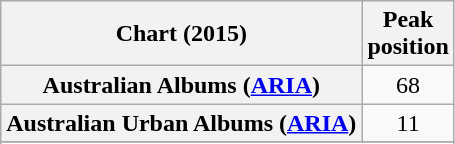<table class="wikitable sortable plainrowheaders" style="text-align:center">
<tr>
<th scope="col">Chart (2015)</th>
<th scope="col">Peak<br>position</th>
</tr>
<tr>
<th scope="row">Australian Albums (<a href='#'>ARIA</a>)</th>
<td>68</td>
</tr>
<tr>
<th scope="row">Australian Urban Albums (<a href='#'>ARIA</a>)</th>
<td>11</td>
</tr>
<tr>
</tr>
<tr>
</tr>
<tr>
</tr>
<tr>
</tr>
<tr>
</tr>
<tr>
</tr>
<tr>
</tr>
<tr>
</tr>
</table>
